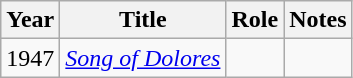<table class="wikitable sortable">
<tr>
<th>Year</th>
<th>Title</th>
<th>Role</th>
<th class="unsortable">Notes</th>
</tr>
<tr>
<td>1947</td>
<td><em><a href='#'>Song of Dolores</a></em></td>
<td></td>
<td></td>
</tr>
</table>
